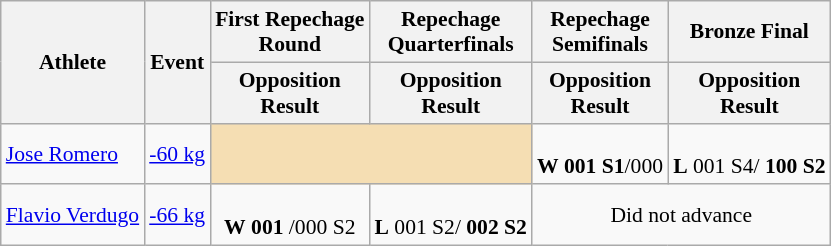<table class="wikitable" style="font-size:90%">
<tr>
<th rowspan="2">Athlete</th>
<th rowspan="2">Event</th>
<th>First Repechage <br>Round</th>
<th>Repechage <br>Quarterfinals</th>
<th>Repechage <br>Semifinals</th>
<th>Bronze Final</th>
</tr>
<tr>
<th>Opposition<br>Result</th>
<th>Opposition<br>Result</th>
<th>Opposition<br>Result</th>
<th>Opposition<br>Result</th>
</tr>
<tr>
<td><a href='#'>Jose Romero</a></td>
<td><a href='#'>-60 kg</a></td>
<td align="center" bgcolor=wheat colspan=2></td>
<td align=center><br><strong>W</strong> <strong>001 S1</strong>/000</td>
<td align=center><br><strong>L</strong> 001 S4/ <strong>100 S2</strong></td>
</tr>
<tr>
<td><a href='#'>Flavio Verdugo</a></td>
<td><a href='#'>-66 kg</a></td>
<td align=center><br><strong>W</strong> <strong>001 </strong>/000 S2</td>
<td align=center><br><strong>L</strong> 001 S2/ <strong>002 S2</strong></td>
<td align="center" colspan=2>Did not advance</td>
</tr>
</table>
